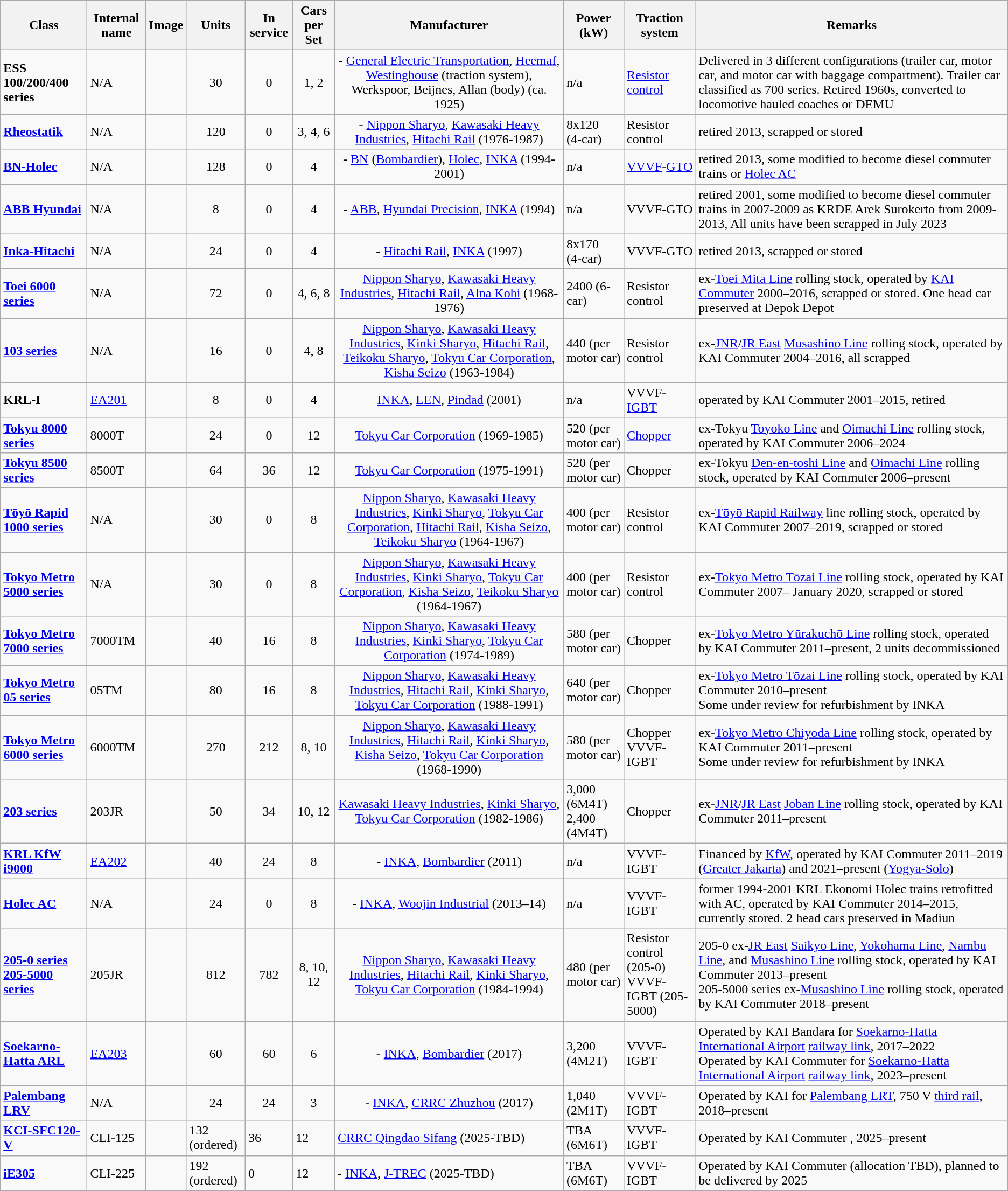<table class="wikitable">
<tr>
<th>Class</th>
<th>Internal name</th>
<th>Image</th>
<th>Units</th>
<th>In service</th>
<th>Cars per Set</th>
<th>Manufacturer</th>
<th>Power (kW)</th>
<th>Traction system</th>
<th>Remarks</th>
</tr>
<tr>
<td><strong>ESS 100/200/400 series</strong></td>
<td>N/A</td>
<td><br></td>
<td align=center>30</td>
<td align=center>0</td>
<td align=center>1, 2</td>
<td align=center>- <a href='#'>General Electric Transportation</a>, <a href='#'>Heemaf</a>, <a href='#'>Westinghouse</a> (traction system), Werkspoor, Beijnes, Allan (body) (ca. 1925)</td>
<td>n/a</td>
<td><a href='#'>Resistor control</a></td>
<td>Delivered in 3 different configurations (trailer car, motor car, and motor car with baggage compartment). Trailer car classified as 700 series. Retired 1960s, converted to locomotive hauled coaches or DEMU</td>
</tr>
<tr>
<td><strong><a href='#'>Rheostatik</a></strong></td>
<td>N/A</td>
<td><br></td>
<td align=center>120</td>
<td align=center>0</td>
<td align=center>3, 4, 6</td>
<td align=center>- <a href='#'>Nippon Sharyo</a>, <a href='#'>Kawasaki Heavy Industries</a>, <a href='#'>Hitachi Rail</a> (1976-1987)</td>
<td>8x120<br>(4-car)</td>
<td>Resistor control</td>
<td>retired 2013, scrapped or stored</td>
</tr>
<tr>
<td><strong><a href='#'>BN-Holec</a></strong></td>
<td>N/A</td>
<td></td>
<td align=center>128</td>
<td align=center>0</td>
<td align=center>4</td>
<td align=center>- <a href='#'>BN</a> (<a href='#'>Bombardier</a>), <a href='#'>Holec</a>, <a href='#'>INKA</a> (1994-2001)</td>
<td>n/a</td>
<td><a href='#'>VVVF</a>-<a href='#'>GTO</a></td>
<td>retired 2013, some modified to become diesel commuter trains or <a href='#'>Holec AC</a></td>
</tr>
<tr>
<td><strong><a href='#'>ABB Hyundai</a></strong></td>
<td>N/A</td>
<td></td>
<td align=center>8</td>
<td align=center>0</td>
<td align=center>4</td>
<td align=center>- <a href='#'>ABB</a>, <a href='#'>Hyundai Precision</a>, <a href='#'>INKA</a> (1994)</td>
<td>n/a</td>
<td>VVVF-GTO</td>
<td>retired 2001, some modified to become diesel commuter trains in 2007-2009 as KRDE Arek Surokerto from 2009-2013, All units have been scrapped in July 2023</td>
</tr>
<tr>
<td><strong><a href='#'>Inka-Hitachi</a></strong></td>
<td>N/A</td>
<td></td>
<td align=center>24</td>
<td align=center>0</td>
<td align=center>4</td>
<td align=center>- <a href='#'>Hitachi Rail</a>, <a href='#'>INKA</a> (1997)</td>
<td>8x170<br>(4-car)</td>
<td>VVVF-GTO</td>
<td>retired 2013, scrapped or stored</td>
</tr>
<tr>
<td><strong><a href='#'>Toei 6000 series</a></strong></td>
<td>N/A</td>
<td></td>
<td align=center>72</td>
<td align=center>0</td>
<td align=center>4, 6, 8</td>
<td align=center> <a href='#'>Nippon Sharyo</a>, <a href='#'>Kawasaki Heavy Industries</a>, <a href='#'>Hitachi Rail</a>, <a href='#'>Alna Kohi</a> (1968-1976)</td>
<td>2400 (6-car)</td>
<td>Resistor control</td>
<td>ex-<a href='#'>Toei Mita Line</a> rolling stock, operated by <a href='#'>KAI Commuter</a> 2000–2016, scrapped or stored. One head car preserved at Depok Depot</td>
</tr>
<tr>
<td><strong><a href='#'>103 series</a></strong></td>
<td>N/A</td>
<td></td>
<td align=center>16</td>
<td align=center>0</td>
<td align=center>4, 8</td>
<td align=center> <a href='#'>Nippon Sharyo</a>, <a href='#'>Kawasaki Heavy Industries</a>, <a href='#'>Kinki Sharyo</a>, <a href='#'>Hitachi Rail</a>, <a href='#'>Teikoku Sharyo</a>, <a href='#'>Tokyu Car Corporation</a>, <a href='#'>Kisha Seizo</a> (1963-1984)</td>
<td>440 (per motor car)</td>
<td>Resistor control</td>
<td>ex-<a href='#'>JNR</a>/<a href='#'>JR East</a> <a href='#'>Musashino Line</a>  rolling stock, operated by KAI Commuter 2004–2016, all scrapped</td>
</tr>
<tr>
<td><strong>KRL-I</strong></td>
<td><a href='#'>EA201</a></td>
<td></td>
<td align=center>8</td>
<td align=center>0</td>
<td align=center>4</td>
<td align=center> <a href='#'>INKA</a>, <a href='#'>LEN</a>, <a href='#'>Pindad</a> (2001)</td>
<td>n/a</td>
<td>VVVF-<a href='#'>IGBT</a></td>
<td>operated by KAI Commuter 2001–2015, retired</td>
</tr>
<tr>
<td><strong><a href='#'>Tokyu 8000 series</a></strong></td>
<td>8000T</td>
<td></td>
<td align=center>24</td>
<td align=center>0</td>
<td align=center>12</td>
<td align=center> <a href='#'>Tokyu Car Corporation</a> (1969-1985)</td>
<td>520 (per motor car)</td>
<td><a href='#'>Chopper</a></td>
<td>ex-Tokyu <a href='#'>Toyoko Line</a> and <a href='#'>Oimachi Line</a> rolling stock, operated by KAI Commuter 2006–2024</td>
</tr>
<tr>
<td><strong><a href='#'>Tokyu 8500 series</a></strong></td>
<td>8500T</td>
<td></td>
<td align=center>64</td>
<td align=center>36</td>
<td align=center>12</td>
<td align=center> <a href='#'>Tokyu Car Corporation</a> (1975-1991)</td>
<td>520 (per motor car)</td>
<td>Chopper</td>
<td>ex-Tokyu <a href='#'>Den-en-toshi Line</a> and <a href='#'>Oimachi Line</a> rolling stock, operated by KAI Commuter 2006–present</td>
</tr>
<tr>
<td><strong><a href='#'>Tōyō Rapid 1000 series</a></strong></td>
<td>N/A</td>
<td></td>
<td align=center>30</td>
<td align=center>0</td>
<td align=center>8</td>
<td align=center> <a href='#'>Nippon Sharyo</a>, <a href='#'>Kawasaki Heavy Industries</a>, <a href='#'>Kinki Sharyo</a>, <a href='#'>Tokyu Car Corporation</a>, <a href='#'>Hitachi Rail</a>, <a href='#'>Kisha Seizo</a>, <a href='#'>Teikoku Sharyo</a> (1964-1967)</td>
<td>400 (per motor car)</td>
<td>Resistor control</td>
<td>ex-<a href='#'>Tōyō Rapid Railway</a> line rolling stock, operated by KAI Commuter 2007–2019, scrapped or stored</td>
</tr>
<tr>
<td><strong><a href='#'>Tokyo Metro 5000 series</a></strong></td>
<td>N/A</td>
<td></td>
<td align=center>30</td>
<td align=center>0</td>
<td align=center>8</td>
<td align=center> <a href='#'>Nippon Sharyo</a>, <a href='#'>Kawasaki Heavy Industries</a>, <a href='#'>Kinki Sharyo</a>, <a href='#'>Tokyu Car Corporation</a>, <a href='#'>Kisha Seizo</a>, <a href='#'>Teikoku Sharyo</a> (1964-1967)</td>
<td>400 (per motor car)</td>
<td>Resistor control</td>
<td>ex-<a href='#'>Tokyo Metro Tōzai Line</a> rolling stock, operated by KAI Commuter 2007–  January 2020, scrapped or stored</td>
</tr>
<tr>
<td><strong><a href='#'>Tokyo Metro 7000 series</a></strong></td>
<td>7000TM</td>
<td></td>
<td align=center>40</td>
<td align=center>16</td>
<td align=center>8</td>
<td align=center> <a href='#'>Nippon Sharyo</a>, <a href='#'>Kawasaki Heavy Industries</a>, <a href='#'>Kinki Sharyo</a>, <a href='#'>Tokyu Car Corporation</a> (1974-1989)</td>
<td>580 (per motor car)</td>
<td>Chopper</td>
<td>ex-<a href='#'>Tokyo Metro Yūrakuchō Line</a> rolling stock, operated by KAI Commuter 2011–present, 2 units decommissioned</td>
</tr>
<tr>
<td><strong><a href='#'>Tokyo Metro 05 series</a></strong></td>
<td>05TM</td>
<td></td>
<td align=center>80</td>
<td align=center>16</td>
<td align=center>8</td>
<td align=center> <a href='#'>Nippon Sharyo</a>, <a href='#'>Kawasaki Heavy Industries</a>, <a href='#'>Hitachi Rail</a>, <a href='#'>Kinki Sharyo</a>, <a href='#'>Tokyu Car Corporation</a> (1988-1991)</td>
<td>640 (per motor car)</td>
<td>Chopper</td>
<td>ex-<a href='#'>Tokyo Metro Tōzai Line</a> rolling stock, operated by KAI Commuter 2010–present<br>Some under review for refurbishment by INKA</td>
</tr>
<tr>
<td><strong><a href='#'>Tokyo Metro 6000 series</a></strong></td>
<td>6000TM</td>
<td></td>
<td align=center>270</td>
<td align=center>212</td>
<td align=center>8, 10</td>
<td align=center> <a href='#'>Nippon Sharyo</a>, <a href='#'>Kawasaki Heavy Industries</a>, <a href='#'>Hitachi Rail</a>, <a href='#'>Kinki Sharyo</a>, <a href='#'>Kisha Seizo</a>, <a href='#'>Tokyu Car Corporation</a> (1968-1990)</td>
<td>580 (per motor car)</td>
<td>Chopper<br>VVVF-IGBT</td>
<td>ex-<a href='#'>Tokyo Metro Chiyoda Line</a> rolling stock, operated by KAI Commuter 2011–present<br>Some under review for refurbishment by INKA</td>
</tr>
<tr>
<td><strong><a href='#'>203 series</a></strong></td>
<td>203JR</td>
<td></td>
<td align=center>50</td>
<td align=center>34</td>
<td align=center>10, 12</td>
<td align=center> <a href='#'>Kawasaki Heavy Industries</a>, <a href='#'>Kinki Sharyo</a>, <a href='#'>Tokyu Car Corporation</a> (1982-1986)</td>
<td>3,000 (6M4T)<br>2,400  (4M4T)</td>
<td>Chopper</td>
<td>ex-<a href='#'>JNR</a>/<a href='#'>JR East</a> <a href='#'>Joban Line</a> rolling stock, operated by KAI Commuter 2011–present</td>
</tr>
<tr>
<td><strong><a href='#'>KRL KfW i9000</a></strong></td>
<td><a href='#'>EA202</a></td>
<td></td>
<td align=center>40</td>
<td align=center>24</td>
<td align=center>8</td>
<td align=center>- <a href='#'>INKA</a>, <a href='#'>Bombardier</a> (2011)</td>
<td>n/a</td>
<td>VVVF-IGBT</td>
<td>Financed by <a href='#'>KfW</a>, operated by KAI Commuter 2011–2019 (<a href='#'>Greater Jakarta</a>) and 2021–present (<a href='#'>Yogya-Solo</a>)</td>
</tr>
<tr>
<td><strong><a href='#'>Holec AC</a></strong></td>
<td>N/A</td>
<td></td>
<td align=center>24</td>
<td align=center>0</td>
<td align=center>8</td>
<td align=center>- <a href='#'>INKA</a>, <a href='#'>Woojin Industrial</a> (2013–14)</td>
<td>n/a</td>
<td>VVVF-IGBT</td>
<td>former 1994-2001 KRL Ekonomi Holec trains retrofitted with AC, operated by KAI Commuter 2014–2015, currently stored. 2 head cars preserved in Madiun</td>
</tr>
<tr>
<td><strong><a href='#'>205-0 series</a></strong><br><strong> <a href='#'>205-5000 series</a></strong></td>
<td>205JR</td>
<td><br><br></td>
<td align=center>812</td>
<td align=center>782</td>
<td align=center>8, 10, 12</td>
<td align=center> <a href='#'>Nippon Sharyo</a>, <a href='#'>Kawasaki Heavy Industries</a>, <a href='#'>Hitachi Rail</a>, <a href='#'>Kinki Sharyo</a>, <a href='#'>Tokyu Car Corporation</a> (1984-1994)</td>
<td>480 (per motor car)</td>
<td>Resistor control (205-0) <br>VVVF-IGBT (205-5000)</td>
<td>205-0 ex-<a href='#'>JR East</a> <a href='#'>Saikyo Line</a>, <a href='#'>Yokohama Line</a>, <a href='#'>Nambu Line</a>, and <a href='#'>Musashino Line</a> rolling stock, operated by KAI Commuter 2013–present<br>205-5000 series ex-<a href='#'>Musashino Line</a> rolling stock, operated by KAI Commuter 2018–present</td>
</tr>
<tr>
<td><strong><a href='#'>Soekarno-Hatta ARL</a></strong></td>
<td><a href='#'>EA203</a></td>
<td></td>
<td align=center>60</td>
<td align=center>60</td>
<td align=center>6</td>
<td align=center>- <a href='#'>INKA</a>, <a href='#'>Bombardier</a> (2017)</td>
<td>3,200 (4M2T)</td>
<td>VVVF-IGBT</td>
<td>Operated by KAI Bandara for <a href='#'>Soekarno-Hatta International Airport</a> <a href='#'>railway link</a>, 2017–2022<br>Operated by KAI Commuter for <a href='#'>Soekarno-Hatta International Airport</a> <a href='#'>railway link</a>, 2023–present</td>
</tr>
<tr>
<td><strong><a href='#'>Palembang LRV</a></strong></td>
<td>N/A</td>
<td></td>
<td align=center>24</td>
<td align=center>24</td>
<td align=center>3</td>
<td align=center>- <a href='#'>INKA</a>, <a href='#'>CRRC Zhuzhou</a> (2017)</td>
<td>1,040 (2M1T)</td>
<td>VVVF-IGBT</td>
<td>Operated by KAI for <a href='#'>Palembang LRT</a>, 750 V <a href='#'>third rail</a>, 2018–present</td>
</tr>
<tr>
<td><strong><a href='#'>KCI-SFC120-V</a></strong></td>
<td>CLI-125</td>
<td></td>
<td>132 (ordered)</td>
<td>36</td>
<td>12</td>
<td> <a href='#'>CRRC Qingdao Sifang</a> (2025-TBD)</td>
<td>TBA<br>(6M6T)</td>
<td>VVVF-IGBT</td>
<td>Operated by KAI Commuter , 2025–present</td>
</tr>
<tr>
<td><strong><a href='#'>iE305</a></strong></td>
<td>CLI-225</td>
<td></td>
<td>192 (ordered)</td>
<td>0</td>
<td>12</td>
<td>- <a href='#'>INKA</a>, <a href='#'>J-TREC</a> (2025-TBD)</td>
<td>TBA<br>(6M6T)</td>
<td>VVVF-IGBT</td>
<td>Operated by KAI Commuter (allocation TBD), planned to be delivered by 2025</td>
</tr>
</table>
